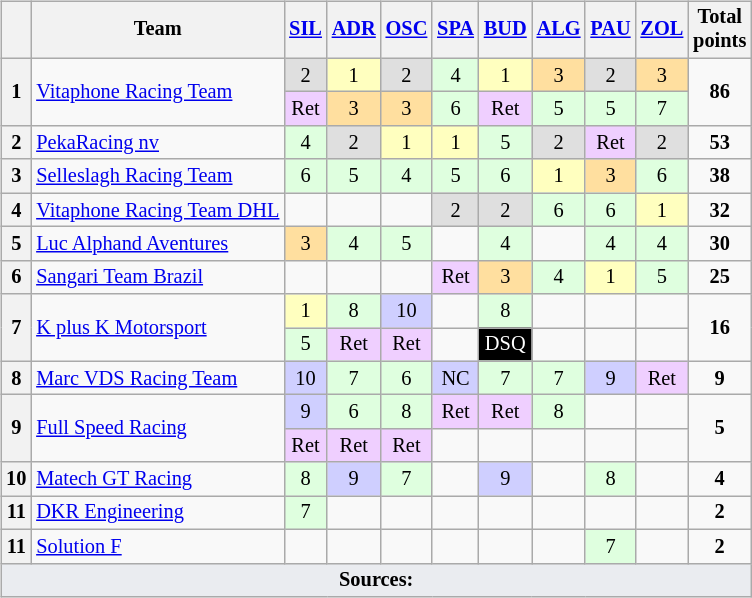<table>
<tr>
<td><br><table class="wikitable" style="font-size: 85%; text-align:center;">
<tr>
<th valign=middle></th>
<th valign=middle>Team</th>
<th><a href='#'>SIL</a><br></th>
<th><a href='#'>ADR</a><br></th>
<th><a href='#'>OSC</a><br></th>
<th><a href='#'>SPA</a><br></th>
<th><a href='#'>BUD</a><br></th>
<th><a href='#'>ALG</a><br></th>
<th><a href='#'>PAU</a><br></th>
<th><a href='#'>ZOL</a><br></th>
<th valign=middle>Total<br>points</th>
</tr>
<tr>
<th rowspan=2>1</th>
<td rowspan=2 align=left> <a href='#'>Vitaphone Racing Team</a></td>
<td style="background:#DFDFDF;">2</td>
<td style="background:#FFFFBF;">1</td>
<td style="background:#DFDFDF;">2</td>
<td style="background:#DFFFDF;">4</td>
<td style="background:#FFFFBF;">1</td>
<td style="background:#FFDF9F;">3</td>
<td style="background:#DFDFDF;">2</td>
<td style="background:#FFDF9F;">3</td>
<td rowspan=2><strong>86</strong></td>
</tr>
<tr>
<td style="background:#EFCFFF;">Ret</td>
<td style="background:#FFDF9F;">3</td>
<td style="background:#FFDF9F;">3</td>
<td style="background:#DFFFDF;">6</td>
<td style="background:#EFCFFF;">Ret</td>
<td style="background:#DFFFDF;">5</td>
<td style="background:#DFFFDF;">5</td>
<td style="background:#DFFFDF;">7</td>
</tr>
<tr>
<th>2</th>
<td align=left> <a href='#'>PekaRacing nv</a></td>
<td style="background:#DFFFDF;">4</td>
<td style="background:#DFDFDF;">2</td>
<td style="background:#FFFFBF;">1</td>
<td style="background:#FFFFBF;">1</td>
<td style="background:#DFFFDF;">5</td>
<td style="background:#DFDFDF;">2</td>
<td style="background:#EFCFFF;">Ret</td>
<td style="background:#DFDFDF;">2</td>
<td><strong>53</strong></td>
</tr>
<tr>
<th>3</th>
<td align=left> <a href='#'>Selleslagh Racing Team</a></td>
<td style="background:#DFFFDF;">6</td>
<td style="background:#DFFFDF;">5</td>
<td style="background:#DFFFDF;">4</td>
<td style="background:#DFFFDF;">5</td>
<td style="background:#DFFFDF;">6</td>
<td style="background:#FFFFBF;">1</td>
<td style="background:#FFDF9F;">3</td>
<td style="background:#DFFFDF;">6</td>
<td><strong>38</strong></td>
</tr>
<tr>
<th>4</th>
<td align=left> <a href='#'>Vitaphone Racing Team DHL</a></td>
<td></td>
<td></td>
<td></td>
<td style="background:#DFDFDF;">2</td>
<td style="background:#DFDFDF;">2</td>
<td style="background:#DFFFDF;">6</td>
<td style="background:#DFFFDF;">6</td>
<td style="background:#FFFFBF;">1</td>
<td><strong>32</strong></td>
</tr>
<tr>
<th>5</th>
<td align=left> <a href='#'>Luc Alphand Aventures</a></td>
<td style="background:#FFDF9F;">3</td>
<td style="background:#DFFFDF;">4</td>
<td style="background:#DFFFDF;">5</td>
<td></td>
<td style="background:#DFFFDF;">4</td>
<td></td>
<td style="background:#DFFFDF;">4</td>
<td style="background:#DFFFDF;">4</td>
<td><strong>30</strong></td>
</tr>
<tr>
<th>6</th>
<td align=left> <a href='#'>Sangari Team Brazil</a></td>
<td></td>
<td></td>
<td></td>
<td style="background:#EFCFFF;">Ret</td>
<td style="background:#FFDF9F;">3</td>
<td style="background:#DFFFDF;">4</td>
<td style="background:#FFFFBF;">1</td>
<td style="background:#DFFFDF;">5</td>
<td><strong>25</strong></td>
</tr>
<tr>
<th rowspan=2>7</th>
<td rowspan=2 align=left> <a href='#'>K plus K Motorsport</a></td>
<td style="background:#FFFFBF;">1</td>
<td style="background:#DFFFDF;">8</td>
<td style="background:#CFCFFF;">10</td>
<td></td>
<td style="background:#DFFFDF;">8</td>
<td></td>
<td></td>
<td></td>
<td rowspan=2><strong>16</strong></td>
</tr>
<tr>
<td style="background:#DFFFDF;">5</td>
<td style="background:#EFCFFF;">Ret</td>
<td style="background:#EFCFFF;">Ret</td>
<td></td>
<td style="background-color:#000000; color:white">DSQ</td>
<td></td>
<td></td>
<td></td>
</tr>
<tr>
<th>8</th>
<td align=left> <a href='#'>Marc VDS Racing Team</a></td>
<td style="background:#CFCFFF;">10</td>
<td style="background:#DFFFDF;">7</td>
<td style="background:#DFFFDF;">6</td>
<td style="background:#CFCFFF;">NC</td>
<td style="background:#DFFFDF;">7</td>
<td style="background:#DFFFDF;">7</td>
<td style="background:#CFCFFF;">9</td>
<td style="background:#EFCFFF;">Ret</td>
<td><strong>9</strong></td>
</tr>
<tr>
<th rowspan=2>9</th>
<td rowspan=2 align=left> <a href='#'>Full Speed Racing</a></td>
<td style="background:#CFCFFF;">9</td>
<td style="background:#DFFFDF;">6</td>
<td style="background:#DFFFDF;">8</td>
<td style="background:#EFCFFF;">Ret</td>
<td style="background:#EFCFFF;">Ret</td>
<td style="background:#DFFFDF;">8</td>
<td></td>
<td></td>
<td rowspan=2><strong>5</strong></td>
</tr>
<tr>
<td style="background:#EFCFFF;">Ret</td>
<td style="background:#EFCFFF;">Ret</td>
<td style="background:#EFCFFF;">Ret</td>
<td></td>
<td></td>
<td></td>
<td></td>
<td></td>
</tr>
<tr>
<th>10</th>
<td align=left> <a href='#'>Matech GT Racing</a></td>
<td style="background:#DFFFDF;">8</td>
<td style="background:#CFCFFF;">9</td>
<td style="background:#DFFFDF;">7</td>
<td></td>
<td style="background:#CFCFFF;">9</td>
<td></td>
<td style="background:#DFFFDF;">8</td>
<td></td>
<td><strong>4</strong></td>
</tr>
<tr>
<th>11</th>
<td align=left> <a href='#'>DKR Engineering</a></td>
<td style="background:#DFFFDF;">7</td>
<td></td>
<td></td>
<td></td>
<td></td>
<td></td>
<td></td>
<td></td>
<td><strong>2</strong></td>
</tr>
<tr>
<th>11</th>
<td align=left> <a href='#'>Solution F</a></td>
<td></td>
<td></td>
<td></td>
<td></td>
<td></td>
<td></td>
<td style="background:#DFFFDF;">7</td>
<td></td>
<td><strong>2</strong></td>
</tr>
<tr class="sortbottom">
<td colspan="12" style="background-color:#EAECF0;text-align:center"><strong>Sources:</strong></td>
</tr>
</table>
</td>
<td valign="top"><br></td>
</tr>
</table>
